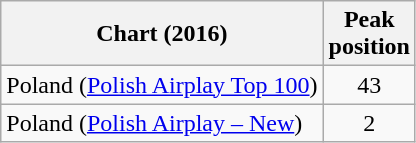<table class="wikitable sortable">
<tr>
<th scope="col">Chart (2016)</th>
<th scope="col">Peak<br>position</th>
</tr>
<tr>
<td>Poland (<a href='#'>Polish Airplay Top 100</a>)</td>
<td align=center>43</td>
</tr>
<tr>
<td>Poland (<a href='#'>Polish Airplay – New</a>)</td>
<td align=center>2</td>
</tr>
</table>
